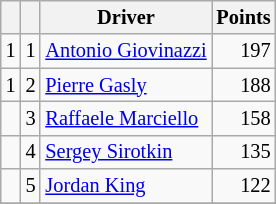<table class="wikitable" style="font-size: 85%;">
<tr>
<th></th>
<th></th>
<th>Driver</th>
<th>Points</th>
</tr>
<tr>
<td align="left"> 1</td>
<td align="center">1</td>
<td> <a href='#'>Antonio Giovinazzi</a></td>
<td align="right">197</td>
</tr>
<tr>
<td align="left"> 1</td>
<td align="center">2</td>
<td> <a href='#'>Pierre Gasly</a></td>
<td align="right">188</td>
</tr>
<tr>
<td align="left"></td>
<td align="center">3</td>
<td> <a href='#'>Raffaele Marciello</a></td>
<td align="right">158</td>
</tr>
<tr>
<td align="left"></td>
<td align="center">4</td>
<td> <a href='#'>Sergey Sirotkin</a></td>
<td align="right">135</td>
</tr>
<tr>
<td align="left"></td>
<td align="center">5</td>
<td> <a href='#'>Jordan King</a></td>
<td align="right">122</td>
</tr>
<tr>
</tr>
</table>
